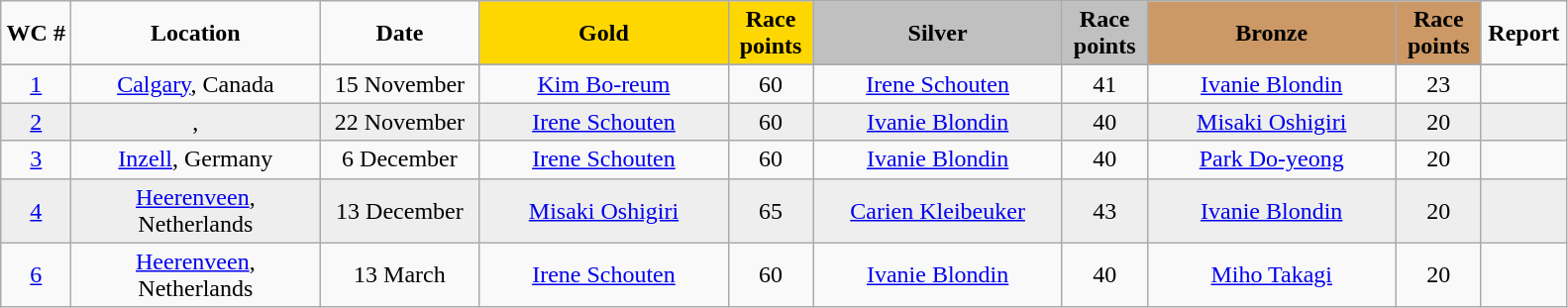<table class="wikitable">
<tr>
<td width="40" align="center"><strong>WC #</strong></td>
<td width="160" align="center"><strong>Location</strong></td>
<td width="100" align="center"><strong>Date</strong></td>
<td width="160" bgcolor="gold" align="center"><strong>Gold</strong></td>
<td width="50" bgcolor="gold" align="center"><strong>Race points</strong></td>
<td width="160" bgcolor="silver" align="center"><strong>Silver</strong></td>
<td width="50" bgcolor="silver" align="center"><strong>Race points</strong></td>
<td width="160" bgcolor="#CC9966" align="center"><strong>Bronze</strong></td>
<td width="50" bgcolor="#CC9966" align="center"><strong>Race points</strong></td>
<td width="50" align="center"><strong>Report</strong></td>
</tr>
<tr bgcolor="#cccccc">
</tr>
<tr>
<td align="center"><a href='#'>1</a></td>
<td align="center"><a href='#'>Calgary</a>, Canada</td>
<td align="center">15 November</td>
<td align="center"><a href='#'>Kim Bo-reum</a><br><small></small></td>
<td align="center">60</td>
<td align="center"><a href='#'>Irene Schouten</a><br><small></small></td>
<td align="center">41</td>
<td align="center"><a href='#'>Ivanie Blondin</a><br><small></small></td>
<td align="center">23</td>
<td align="center"></td>
</tr>
<tr bgcolor="#eeeeee">
<td align="center"><a href='#'>2</a></td>
<td align="center">, </td>
<td align="center">22 November</td>
<td align="center"><a href='#'>Irene Schouten</a><br><small></small></td>
<td align="center">60</td>
<td align="center"><a href='#'>Ivanie Blondin</a><br><small></small></td>
<td align="center">40</td>
<td align="center"><a href='#'>Misaki Oshigiri</a><br><small></small></td>
<td align="center">20</td>
<td align="center"></td>
</tr>
<tr>
<td align="center"><a href='#'>3</a></td>
<td align="center"><a href='#'>Inzell</a>, Germany</td>
<td align="center">6 December</td>
<td align="center"><a href='#'>Irene Schouten</a><br><small></small></td>
<td align="center">60</td>
<td align="center"><a href='#'>Ivanie Blondin</a><br><small></small></td>
<td align="center">40</td>
<td align="center"><a href='#'>Park Do-yeong</a><br><small></small></td>
<td align="center">20</td>
<td align="center"></td>
</tr>
<tr bgcolor="#eeeeee">
<td align="center"><a href='#'>4</a></td>
<td align="center"><a href='#'>Heerenveen</a>, Netherlands</td>
<td align="center">13 December</td>
<td align="center"><a href='#'>Misaki Oshigiri</a><br><small></small></td>
<td align="center">65</td>
<td align="center"><a href='#'>Carien Kleibeuker</a><br><small></small></td>
<td align="center">43</td>
<td align="center"><a href='#'>Ivanie Blondin</a><br><small></small></td>
<td align="center">20</td>
<td align="center"></td>
</tr>
<tr>
<td align="center"><a href='#'>6</a></td>
<td align="center"><a href='#'>Heerenveen</a>, Netherlands</td>
<td align="center">13 March</td>
<td align="center"><a href='#'>Irene Schouten</a><br><small></small></td>
<td align="center">60</td>
<td align="center"><a href='#'>Ivanie Blondin</a><br><small></small></td>
<td align="center">40</td>
<td align="center"><a href='#'>Miho Takagi</a><br><small></small></td>
<td align="center">20</td>
<td align="center"></td>
</tr>
</table>
